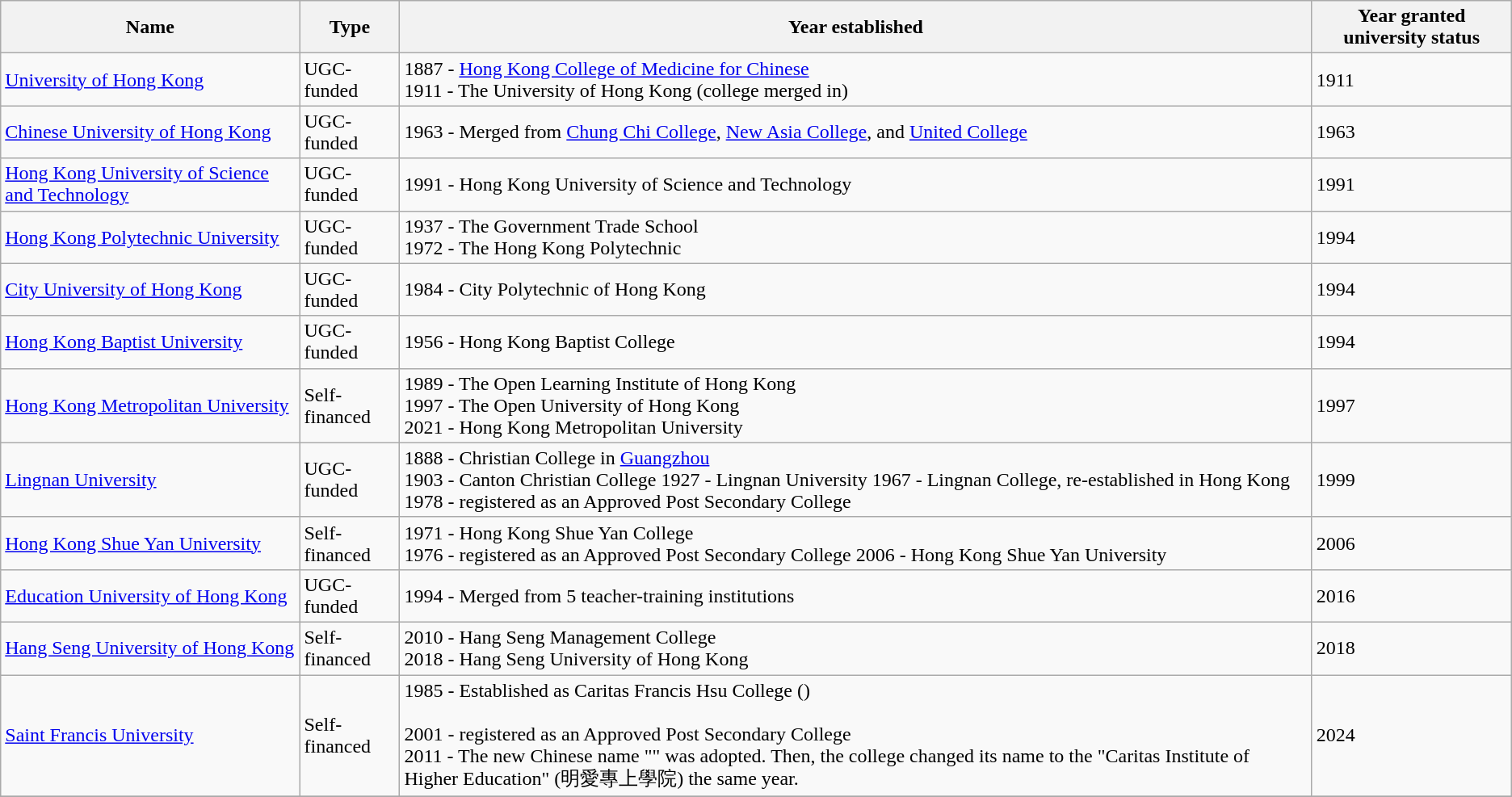<table class="wikitable" align="center">
<tr>
<th>Name</th>
<th>Type</th>
<th>Year established</th>
<th>Year granted university status</th>
</tr>
<tr>
<td><a href='#'>University of Hong Kong</a><br></td>
<td>UGC-funded</td>
<td>1887 - <a href='#'>Hong Kong College of Medicine for Chinese</a><br>1911 - The University of Hong Kong (college merged in)</td>
<td>1911</td>
</tr>
<tr>
<td><a href='#'>Chinese University of Hong Kong</a><br></td>
<td>UGC-funded</td>
<td>1963 - Merged from <a href='#'>Chung Chi College</a>, <a href='#'>New Asia College</a>, and <a href='#'>United College</a></td>
<td>1963</td>
</tr>
<tr>
<td><a href='#'>Hong Kong University of Science and Technology</a><br></td>
<td>UGC-funded</td>
<td>1991 - Hong Kong University of Science and Technology</td>
<td>1991</td>
</tr>
<tr>
<td><a href='#'>Hong Kong Polytechnic University</a><br></td>
<td>UGC-funded</td>
<td>1937 - The Government Trade School<br>1972 - The Hong Kong Polytechnic</td>
<td>1994</td>
</tr>
<tr>
<td><a href='#'>City University of Hong Kong</a><br></td>
<td>UGC-funded</td>
<td>1984 - City Polytechnic of Hong Kong</td>
<td>1994</td>
</tr>
<tr>
<td><a href='#'>Hong Kong Baptist University</a><br></td>
<td>UGC-funded</td>
<td>1956 - Hong Kong Baptist College</td>
<td>1994</td>
</tr>
<tr>
<td><a href='#'>Hong Kong Metropolitan University</a><br></td>
<td>Self-financed</td>
<td>1989 - The Open Learning Institute of Hong Kong<br>1997 - The Open University of Hong Kong<br>2021 - Hong Kong Metropolitan University</td>
<td>1997</td>
</tr>
<tr>
<td><a href='#'>Lingnan University</a><br></td>
<td>UGC-funded</td>
<td>1888 - Christian College in <a href='#'>Guangzhou</a><br>1903 - Canton Christian College
1927 - Lingnan University
1967 - Lingnan College, re-established in Hong Kong
1978 - registered as an Approved Post Secondary College</td>
<td>1999</td>
</tr>
<tr>
<td><a href='#'>Hong Kong Shue Yan University</a><br></td>
<td>Self-financed</td>
<td>1971 - Hong Kong Shue Yan College<br>1976 - registered as an Approved Post Secondary College
2006 - Hong Kong Shue Yan University</td>
<td>2006</td>
</tr>
<tr>
<td><a href='#'>Education University of Hong Kong</a><br></td>
<td>UGC-funded</td>
<td>1994 - Merged from 5 teacher-training institutions</td>
<td>2016</td>
</tr>
<tr>
<td><a href='#'>Hang Seng University of Hong Kong</a><br></td>
<td>Self-financed</td>
<td>2010 - Hang Seng Management College<br>2018 - Hang Seng University of Hong Kong</td>
<td>2018</td>
</tr>
<tr>
<td><a href='#'>Saint Francis University</a><br></td>
<td>Self-financed</td>
<td>1985 - Established as Caritas Francis Hsu College ()<br><br>2001 - registered as an Approved Post Secondary College<br>
2011 - The new Chinese name "" was adopted. Then, the college changed its name to the "Caritas Institute of Higher Education" (明愛專上學院) the same year.</td>
<td>2024</td>
</tr>
<tr>
</tr>
</table>
